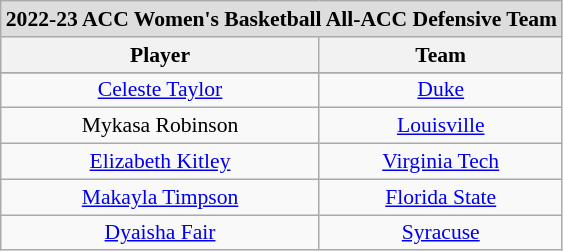<table class="wikitable" style="white-space:nowrap; font-size:90%; text-align: center;">
<tr>
<td colspan="4" style="text-align:center; background:#ddd;"><strong>2022-23 ACC Women's Basketball All-ACC Defensive Team</strong></td>
</tr>
<tr>
<th>Player</th>
<th>Team</th>
</tr>
<tr>
</tr>
<tr>
<td><a href='#'>Celeste Taylor</a></td>
<td><a href='#'>Duke</a></td>
</tr>
<tr>
<td>Mykasa Robinson</td>
<td><a href='#'>Louisville</a></td>
</tr>
<tr>
<td><a href='#'>Elizabeth Kitley</a></td>
<td><a href='#'>Virginia Tech</a></td>
</tr>
<tr>
<td><a href='#'>Makayla Timpson</a></td>
<td><a href='#'>Florida State</a></td>
</tr>
<tr>
<td><a href='#'>Dyaisha Fair</a></td>
<td><a href='#'>Syracuse</a></td>
</tr>
</table>
